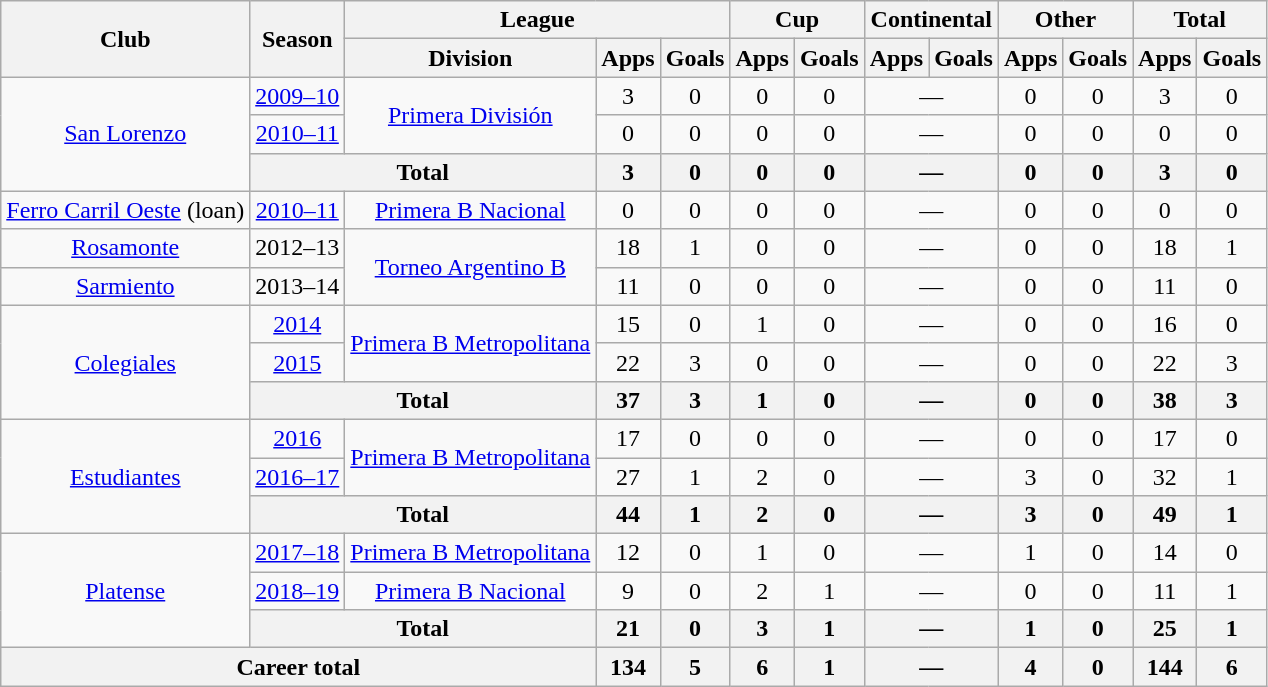<table class="wikitable" style="text-align:center">
<tr>
<th rowspan="2">Club</th>
<th rowspan="2">Season</th>
<th colspan="3">League</th>
<th colspan="2">Cup</th>
<th colspan="2">Continental</th>
<th colspan="2">Other</th>
<th colspan="2">Total</th>
</tr>
<tr>
<th>Division</th>
<th>Apps</th>
<th>Goals</th>
<th>Apps</th>
<th>Goals</th>
<th>Apps</th>
<th>Goals</th>
<th>Apps</th>
<th>Goals</th>
<th>Apps</th>
<th>Goals</th>
</tr>
<tr>
<td rowspan="3"><a href='#'>San Lorenzo</a></td>
<td><a href='#'>2009–10</a></td>
<td rowspan="2"><a href='#'>Primera División</a></td>
<td>3</td>
<td>0</td>
<td>0</td>
<td>0</td>
<td colspan="2">—</td>
<td>0</td>
<td>0</td>
<td>3</td>
<td>0</td>
</tr>
<tr>
<td><a href='#'>2010–11</a></td>
<td>0</td>
<td>0</td>
<td>0</td>
<td>0</td>
<td colspan="2">—</td>
<td>0</td>
<td>0</td>
<td>0</td>
<td>0</td>
</tr>
<tr>
<th colspan="2">Total</th>
<th>3</th>
<th>0</th>
<th>0</th>
<th>0</th>
<th colspan="2">—</th>
<th>0</th>
<th>0</th>
<th>3</th>
<th>0</th>
</tr>
<tr>
<td rowspan="1"><a href='#'>Ferro Carril Oeste</a> (loan)</td>
<td><a href='#'>2010–11</a></td>
<td rowspan="1"><a href='#'>Primera B Nacional</a></td>
<td>0</td>
<td>0</td>
<td>0</td>
<td>0</td>
<td colspan="2">—</td>
<td>0</td>
<td>0</td>
<td>0</td>
<td>0</td>
</tr>
<tr>
<td rowspan="1"><a href='#'>Rosamonte</a></td>
<td>2012–13</td>
<td rowspan="2"><a href='#'>Torneo Argentino B</a></td>
<td>18</td>
<td>1</td>
<td>0</td>
<td>0</td>
<td colspan="2">—</td>
<td>0</td>
<td>0</td>
<td>18</td>
<td>1</td>
</tr>
<tr>
<td rowspan="1"><a href='#'>Sarmiento</a></td>
<td>2013–14</td>
<td>11</td>
<td>0</td>
<td>0</td>
<td>0</td>
<td colspan="2">—</td>
<td>0</td>
<td>0</td>
<td>11</td>
<td>0</td>
</tr>
<tr>
<td rowspan="3"><a href='#'>Colegiales</a></td>
<td><a href='#'>2014</a></td>
<td rowspan="2"><a href='#'>Primera B Metropolitana</a></td>
<td>15</td>
<td>0</td>
<td>1</td>
<td>0</td>
<td colspan="2">—</td>
<td>0</td>
<td>0</td>
<td>16</td>
<td>0</td>
</tr>
<tr>
<td><a href='#'>2015</a></td>
<td>22</td>
<td>3</td>
<td>0</td>
<td>0</td>
<td colspan="2">—</td>
<td>0</td>
<td>0</td>
<td>22</td>
<td>3</td>
</tr>
<tr>
<th colspan="2">Total</th>
<th>37</th>
<th>3</th>
<th>1</th>
<th>0</th>
<th colspan="2">—</th>
<th>0</th>
<th>0</th>
<th>38</th>
<th>3</th>
</tr>
<tr>
<td rowspan="3"><a href='#'>Estudiantes</a></td>
<td><a href='#'>2016</a></td>
<td rowspan="2"><a href='#'>Primera B Metropolitana</a></td>
<td>17</td>
<td>0</td>
<td>0</td>
<td>0</td>
<td colspan="2">—</td>
<td>0</td>
<td>0</td>
<td>17</td>
<td>0</td>
</tr>
<tr>
<td><a href='#'>2016–17</a></td>
<td>27</td>
<td>1</td>
<td>2</td>
<td>0</td>
<td colspan="2">—</td>
<td>3</td>
<td>0</td>
<td>32</td>
<td>1</td>
</tr>
<tr>
<th colspan="2">Total</th>
<th>44</th>
<th>1</th>
<th>2</th>
<th>0</th>
<th colspan="2">—</th>
<th>3</th>
<th>0</th>
<th>49</th>
<th>1</th>
</tr>
<tr>
<td rowspan="3"><a href='#'>Platense</a></td>
<td><a href='#'>2017–18</a></td>
<td rowspan="1"><a href='#'>Primera B Metropolitana</a></td>
<td>12</td>
<td>0</td>
<td>1</td>
<td>0</td>
<td colspan="2">—</td>
<td>1</td>
<td>0</td>
<td>14</td>
<td>0</td>
</tr>
<tr>
<td><a href='#'>2018–19</a></td>
<td rowspan="1"><a href='#'>Primera B Nacional</a></td>
<td>9</td>
<td>0</td>
<td>2</td>
<td>1</td>
<td colspan="2">—</td>
<td>0</td>
<td>0</td>
<td>11</td>
<td>1</td>
</tr>
<tr>
<th colspan="2">Total</th>
<th>21</th>
<th>0</th>
<th>3</th>
<th>1</th>
<th colspan="2">—</th>
<th>1</th>
<th>0</th>
<th>25</th>
<th>1</th>
</tr>
<tr>
<th colspan="3">Career total</th>
<th>134</th>
<th>5</th>
<th>6</th>
<th>1</th>
<th colspan="2">—</th>
<th>4</th>
<th>0</th>
<th>144</th>
<th>6</th>
</tr>
</table>
